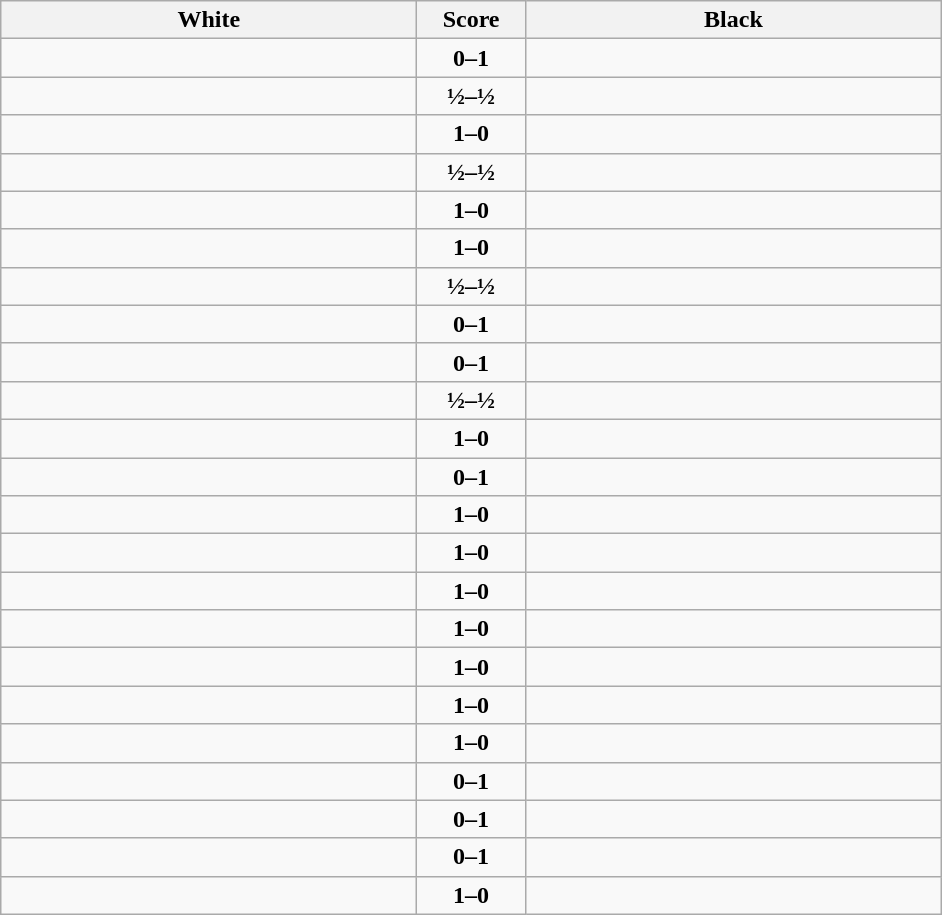<table class="wikitable" style="text-align: center;">
<tr>
<th align="right" width="270">White</th>
<th width="65">Score</th>
<th align="left" width="270">Black</th>
</tr>
<tr>
<td align=left></td>
<td align=center><strong>0–1</strong></td>
<td align=left><strong></strong></td>
</tr>
<tr>
<td align=left></td>
<td align=center><strong>½–½</strong></td>
<td align=left></td>
</tr>
<tr>
<td align=left><strong></strong></td>
<td align=center><strong>1–0</strong></td>
<td align=left></td>
</tr>
<tr>
<td align=left></td>
<td align=center><strong>½–½</strong></td>
<td align=left></td>
</tr>
<tr>
<td align=left><strong></strong></td>
<td align=center><strong>1–0</strong></td>
<td align=left></td>
</tr>
<tr>
<td align=left><strong></strong></td>
<td align=center><strong>1–0</strong></td>
<td align=left></td>
</tr>
<tr>
<td align=left></td>
<td align=center><strong>½–½</strong></td>
<td align=left></td>
</tr>
<tr>
<td align=left></td>
<td align=center><strong>0–1</strong></td>
<td align=left><strong></strong></td>
</tr>
<tr>
<td align=left></td>
<td align=center><strong>0–1</strong></td>
<td align=left><strong></strong></td>
</tr>
<tr>
<td align=left></td>
<td align=center><strong>½–½</strong></td>
<td align=left></td>
</tr>
<tr>
<td align=left><strong></strong></td>
<td align=center><strong>1–0</strong></td>
<td align=left></td>
</tr>
<tr>
<td align=left></td>
<td align=center><strong>0–1</strong></td>
<td align=left><strong></strong></td>
</tr>
<tr>
<td align=left><strong></strong></td>
<td align=center><strong>1–0</strong></td>
<td align=left></td>
</tr>
<tr>
<td align=left><strong></strong></td>
<td align=center><strong>1–0</strong></td>
<td align=left></td>
</tr>
<tr>
<td align=left><strong></strong></td>
<td align=center><strong>1–0</strong></td>
<td align=left></td>
</tr>
<tr>
<td align=left><strong></strong></td>
<td align=center><strong>1–0</strong></td>
<td align=left></td>
</tr>
<tr>
<td align=left><strong></strong></td>
<td align=center><strong>1–0</strong></td>
<td align=left></td>
</tr>
<tr>
<td align=left><strong></strong></td>
<td align=center><strong>1–0</strong></td>
<td align=left></td>
</tr>
<tr>
<td align=left><strong></strong></td>
<td align=center><strong>1–0</strong></td>
<td align=left></td>
</tr>
<tr>
<td align=left></td>
<td align=center><strong>0–1</strong></td>
<td align=left><strong></strong></td>
</tr>
<tr>
<td align=left></td>
<td align=center><strong>0–1</strong></td>
<td align=left><strong></strong></td>
</tr>
<tr>
<td align=left></td>
<td align=center><strong>0–1</strong></td>
<td align=left><strong></strong></td>
</tr>
<tr>
<td align=left><strong></strong></td>
<td align=center><strong>1–0</strong></td>
<td align=left></td>
</tr>
</table>
